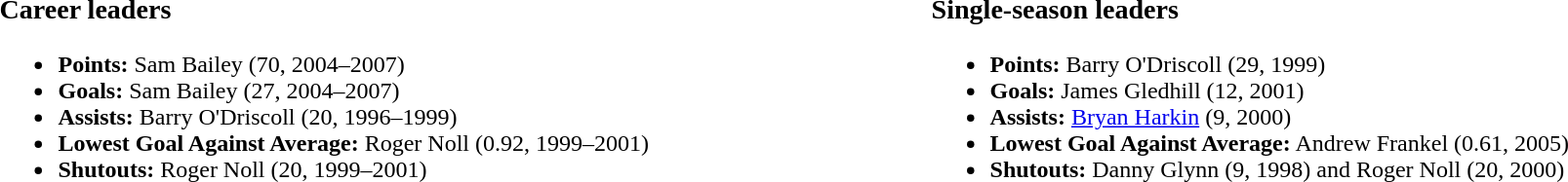<table width="100%">
<tr ---->
<td valign="top"><br><h3>Career leaders</h3><ul><li><strong>Points:</strong>  Sam Bailey (70, 2004–2007)</li><li><strong>Goals:</strong>  Sam Bailey (27, 2004–2007)</li><li><strong>Assists:</strong>  Barry O'Driscoll (20, 1996–1999)</li><li><strong>Lowest Goal Against Average:</strong>  Roger Noll (0.92, 1999–2001)</li><li><strong>Shutouts:</strong>  Roger Noll (20, 1999–2001)</li></ul></td>
<td valign="top"><br><h3>Single-season leaders</h3><ul><li><strong>Points:</strong>  Barry O'Driscoll (29, 1999)</li><li><strong>Goals:</strong>  James Gledhill (12, 2001)</li><li><strong>Assists:</strong>  <a href='#'>Bryan Harkin</a> (9, 2000)</li><li><strong>Lowest Goal Against Average:</strong>  Andrew Frankel (0.61, 2005)</li><li><strong>Shutouts:</strong>  Danny Glynn (9, 1998) and  Roger Noll (20, 2000)</li></ul></td>
</tr>
</table>
